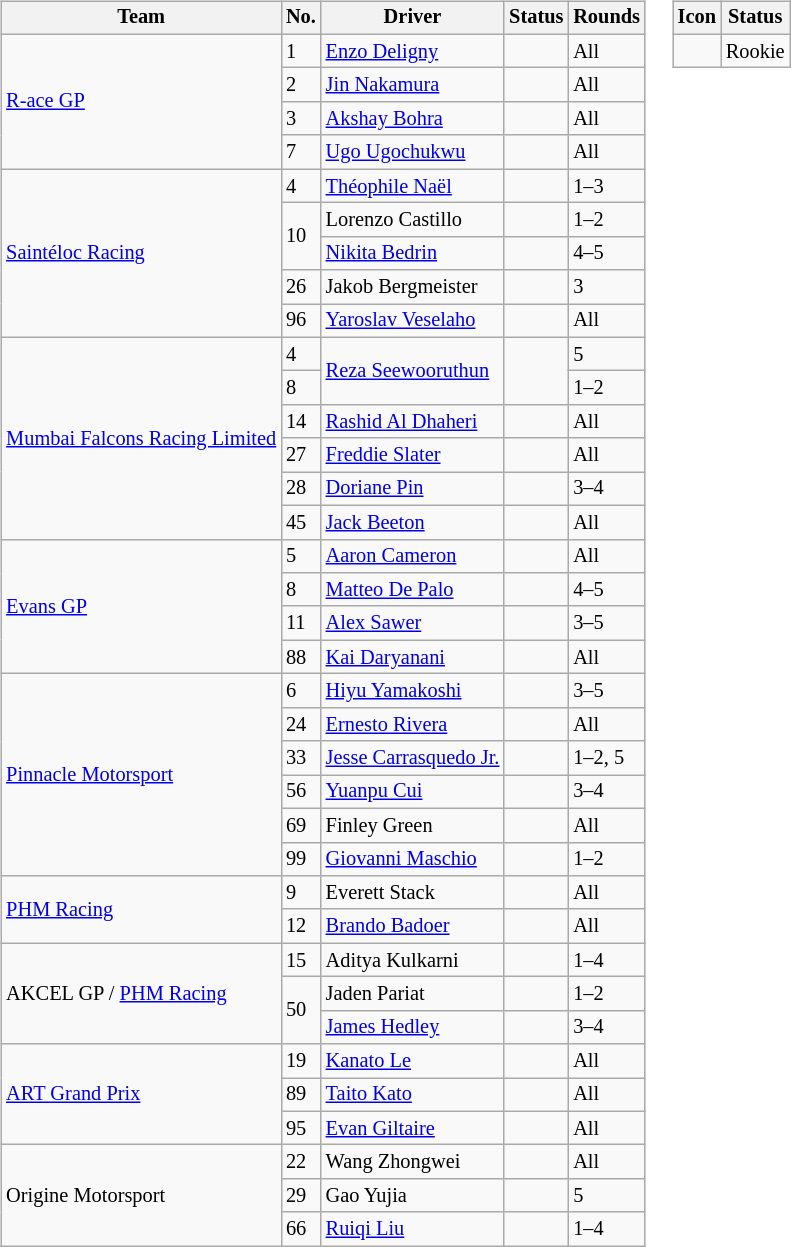<table>
<tr>
<td><br><table class="wikitable" style="font-size:85%">
<tr>
<th>Team</th>
<th>No.</th>
<th>Driver</th>
<th>Status</th>
<th>Rounds</th>
</tr>
<tr>
<td rowspan=4> <a href='#'>R-ace GP</a></td>
<td>1</td>
<td> <a href='#'>Enzo Deligny</a></td>
<td></td>
<td>All</td>
</tr>
<tr>
<td>2</td>
<td> <a href='#'>Jin Nakamura</a></td>
<td></td>
<td>All</td>
</tr>
<tr>
<td>3</td>
<td> <a href='#'>Akshay Bohra</a></td>
<td style="text-align:center"></td>
<td>All</td>
</tr>
<tr>
<td>7</td>
<td> <a href='#'>Ugo Ugochukwu</a></td>
<td></td>
<td>All</td>
</tr>
<tr>
<td rowspan="5"> <a href='#'>Saintéloc Racing</a></td>
<td>4</td>
<td> <a href='#'>Théophile Naël</a></td>
<td></td>
<td>1–3</td>
</tr>
<tr>
<td rowspan="2">10</td>
<td> Lorenzo Castillo</td>
<td style="text-align:center"></td>
<td>1–2</td>
</tr>
<tr>
<td> <a href='#'>Nikita Bedrin</a></td>
<td></td>
<td>4–5</td>
</tr>
<tr>
<td>26</td>
<td> Jakob Bergmeister</td>
<td style="text-align:center"></td>
<td>3</td>
</tr>
<tr>
<td>96</td>
<td> <a href='#'>Yaroslav Veselaho</a></td>
<td></td>
<td>All</td>
</tr>
<tr>
<td rowspan="6"> <a href='#'>Mumbai Falcons Racing Limited</a></td>
<td>4</td>
<td rowspan="2"> <a href='#'>Reza Seewooruthun</a></td>
<td rowspan="2" style="text-align:center"></td>
<td>5</td>
</tr>
<tr>
<td>8</td>
<td>1–2</td>
</tr>
<tr>
<td>14</td>
<td> <a href='#'>Rashid Al Dhaheri</a></td>
<td style="text-align:center"></td>
<td>All</td>
</tr>
<tr>
<td>27</td>
<td> <a href='#'>Freddie Slater</a></td>
<td style="text-align:center"></td>
<td>All</td>
</tr>
<tr>
<td>28</td>
<td> <a href='#'>Doriane Pin</a></td>
<td></td>
<td>3–4</td>
</tr>
<tr>
<td>45</td>
<td> <a href='#'>Jack Beeton</a></td>
<td style="text-align:center"></td>
<td>All</td>
</tr>
<tr>
<td rowspan="4"> <a href='#'>Evans GP</a></td>
<td>5</td>
<td> <a href='#'>Aaron Cameron</a></td>
<td></td>
<td>All</td>
</tr>
<tr>
<td>8</td>
<td> <a href='#'>Matteo De Palo</a></td>
<td></td>
<td>4–5</td>
</tr>
<tr>
<td>11</td>
<td> <a href='#'>Alex Sawer</a></td>
<td></td>
<td>3–5</td>
</tr>
<tr>
<td>88</td>
<td> <a href='#'>Kai Daryanani</a></td>
<td style="text-align:center"></td>
<td>All</td>
</tr>
<tr>
<td rowspan="6"> <a href='#'>Pinnacle Motorsport</a></td>
<td>6</td>
<td> <a href='#'>Hiyu Yamakoshi</a></td>
<td style="text-align:center"></td>
<td>3–5</td>
</tr>
<tr>
<td>24</td>
<td> <a href='#'>Ernesto Rivera</a></td>
<td style="text-align:center"></td>
<td>All</td>
</tr>
<tr>
<td>33</td>
<td nowrap=""> <a href='#'>Jesse Carrasquedo Jr.</a></td>
<td style="text-align:center"></td>
<td>1–2, 5</td>
</tr>
<tr>
<td>56</td>
<td> <a href='#'>Yuanpu Cui</a></td>
<td style="text-align:center"></td>
<td>3–4</td>
</tr>
<tr>
<td>69</td>
<td> Finley Green</td>
<td></td>
<td>All</td>
</tr>
<tr>
<td>99</td>
<td> <a href='#'>Giovanni Maschio</a></td>
<td style="text-align:center"></td>
<td>1–2</td>
</tr>
<tr>
<td rowspan="2"> <a href='#'>PHM Racing</a></td>
<td>9</td>
<td> Everett Stack</td>
<td style="text-align:center"></td>
<td>All</td>
</tr>
<tr>
<td>12</td>
<td> <a href='#'>Brando Badoer</a></td>
<td></td>
<td>All</td>
</tr>
<tr>
<td rowspan="3"> AKCEL GP / <a href='#'>PHM Racing</a></td>
<td>15</td>
<td> Aditya Kulkarni</td>
<td style="text-align:center"></td>
<td>1–4</td>
</tr>
<tr>
<td rowspan=2>50</td>
<td> Jaden Pariat</td>
<td style="text-align:center"></td>
<td>1–2</td>
</tr>
<tr>
<td> <a href='#'>James Hedley</a></td>
<td></td>
<td>3–4</td>
</tr>
<tr>
<td rowspan=3> <a href='#'>ART Grand Prix</a></td>
<td>19</td>
<td> <a href='#'>Kanato Le</a></td>
<td></td>
<td>All</td>
</tr>
<tr>
<td>89</td>
<td> <a href='#'>Taito Kato</a></td>
<td style="text-align:center"></td>
<td>All</td>
</tr>
<tr>
<td>95</td>
<td> <a href='#'>Evan Giltaire</a></td>
<td></td>
<td>All</td>
</tr>
<tr>
<td rowspan="3"> Origine Motorsport</td>
<td>22</td>
<td> Wang Zhongwei</td>
<td></td>
<td>All</td>
</tr>
<tr>
<td>29</td>
<td> Gao Yujia</td>
<td></td>
<td>5</td>
</tr>
<tr>
<td>66</td>
<td> <a href='#'>Ruiqi Liu</a></td>
<td></td>
<td>1–4</td>
</tr>
</table>
</td>
<td valign="top"><br><table class="wikitable" style="font-size:85%">
<tr>
<th>Icon</th>
<th>Status</th>
</tr>
<tr>
<td style="text-align:center"></td>
<td>Rookie</td>
</tr>
</table>
</td>
</tr>
</table>
